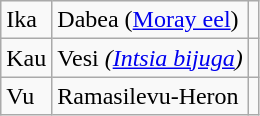<table class="wikitable">
<tr>
<td>Ika</td>
<td>Dabea (<a href='#'>Moray eel</a>)</td>
<td></td>
</tr>
<tr>
<td>Kau</td>
<td>Vesi <em>(<a href='#'>Intsia bijuga</a>)</em></td>
<td></td>
</tr>
<tr>
<td>Vu</td>
<td>Ramasilevu-Heron</td>
<td></td>
</tr>
</table>
